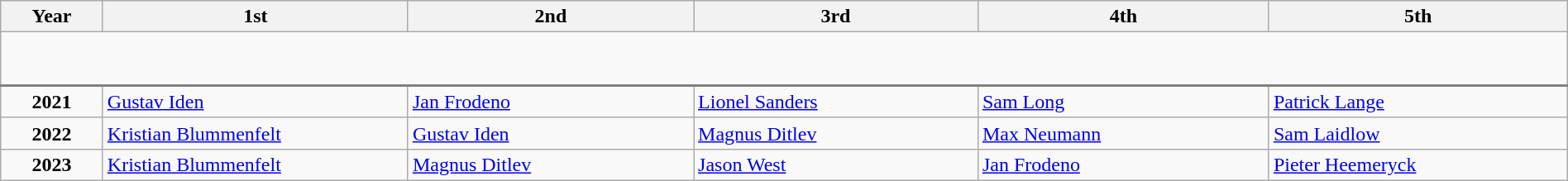<table class="wikitable sortable" style="width: 100%";>
<tr>
<th width=120>Year</th>
<th width=400>1st</th>
<th width=400>2nd</th>
<th width=400>3rd</th>
<th width=400>4th</th>
<th width=400>5th</th>
</tr>
<tr style="height: 2.7em; border-bottom: 2px solid gray;">
</tr>
<tr>
<td style="text-align: center;"><strong>2021</strong></td>
<td> <a href='#'>Gustav Iden</a></td>
<td> <a href='#'>Jan Frodeno</a></td>
<td> <a href='#'>Lionel Sanders</a></td>
<td> <a href='#'>Sam Long</a></td>
<td> <a href='#'>Patrick Lange</a></td>
</tr>
<tr>
<td style="text-align: center;"><strong>2022</strong></td>
<td> <a href='#'>Kristian Blummenfelt</a></td>
<td> <a href='#'>Gustav Iden</a></td>
<td> <a href='#'>Magnus Ditlev</a></td>
<td> <a href='#'>Max Neumann</a></td>
<td> <a href='#'>Sam Laidlow</a></td>
</tr>
<tr>
<td style="text-align: center;"><strong>2023</strong></td>
<td> <a href='#'>Kristian Blummenfelt</a></td>
<td> <a href='#'>Magnus Ditlev</a></td>
<td> <a href='#'>Jason West</a></td>
<td> <a href='#'>Jan Frodeno</a></td>
<td> <a href='#'>Pieter Heemeryck</a></td>
</tr>
</table>
